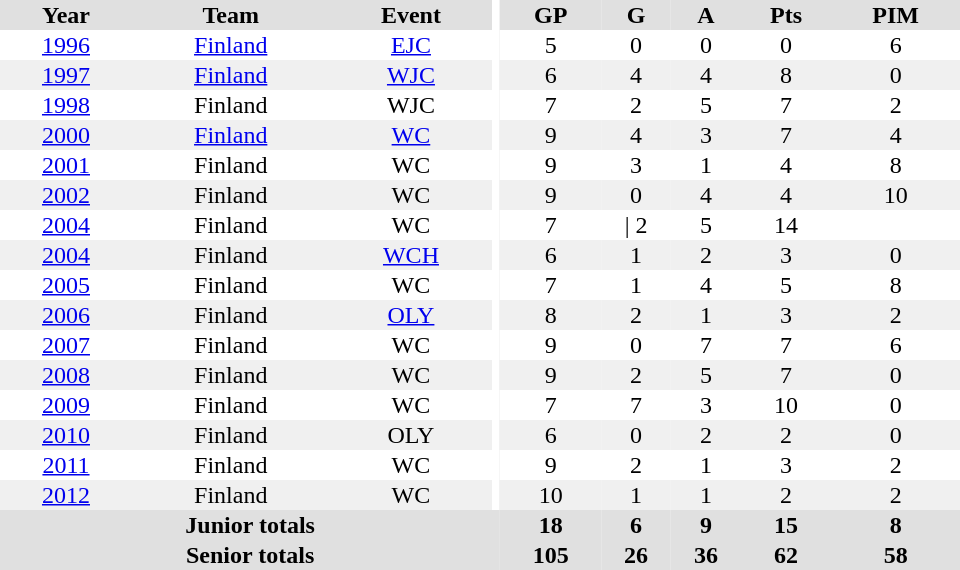<table border="0" cellpadding="1" cellspacing="0" ID="Table3" style="text-align:center; width:40em">
<tr bgcolor="#e0e0e0">
<th>Year</th>
<th>Team</th>
<th>Event</th>
<th rowspan="102" bgcolor="#ffffff"></th>
<th>GP</th>
<th>G</th>
<th>A</th>
<th>Pts</th>
<th>PIM</th>
</tr>
<tr>
<td><a href='#'>1996</a></td>
<td><a href='#'>Finland</a></td>
<td><a href='#'>EJC</a></td>
<td>5</td>
<td>0</td>
<td>0</td>
<td>0</td>
<td>6</td>
</tr>
<tr bgcolor="#f0f0f0">
<td><a href='#'>1997</a></td>
<td><a href='#'>Finland</a></td>
<td><a href='#'>WJC</a></td>
<td>6</td>
<td>4</td>
<td>4</td>
<td>8</td>
<td>0</td>
</tr>
<tr>
<td><a href='#'>1998</a></td>
<td>Finland</td>
<td>WJC</td>
<td>7</td>
<td>2</td>
<td>5</td>
<td>7</td>
<td>2</td>
</tr>
<tr bgcolor="#f0f0f0">
<td><a href='#'>2000</a></td>
<td><a href='#'>Finland</a></td>
<td><a href='#'>WC</a></td>
<td>9</td>
<td>4</td>
<td>3</td>
<td>7</td>
<td>4</td>
</tr>
<tr>
<td><a href='#'>2001</a></td>
<td>Finland</td>
<td>WC</td>
<td>9</td>
<td>3</td>
<td>1</td>
<td>4</td>
<td>8</td>
</tr>
<tr bgcolor="#f0f0f0">
<td><a href='#'>2002</a></td>
<td>Finland</td>
<td>WC</td>
<td>9</td>
<td>0</td>
<td>4</td>
<td>4</td>
<td>10</td>
</tr>
<tr>
<td><a href='#'>2004</a></td>
<td>Finland</td>
<td>WC</td>
<td>7</td>
<td 3>| 2</td>
<td>5</td>
<td>14</td>
</tr>
<tr bgcolor="#f0f0f0">
<td><a href='#'>2004</a></td>
<td>Finland</td>
<td><a href='#'>WCH</a></td>
<td>6</td>
<td>1</td>
<td>2</td>
<td>3</td>
<td>0</td>
</tr>
<tr>
<td><a href='#'>2005</a></td>
<td>Finland</td>
<td>WC</td>
<td>7</td>
<td>1</td>
<td>4</td>
<td>5</td>
<td>8</td>
</tr>
<tr bgcolor="#f0f0f0">
<td><a href='#'>2006</a></td>
<td>Finland</td>
<td><a href='#'>OLY</a></td>
<td>8</td>
<td>2</td>
<td>1</td>
<td>3</td>
<td>2</td>
</tr>
<tr>
<td><a href='#'>2007</a></td>
<td>Finland</td>
<td>WC</td>
<td>9</td>
<td>0</td>
<td>7</td>
<td>7</td>
<td>6</td>
</tr>
<tr bgcolor="#f0f0f0">
<td><a href='#'>2008</a></td>
<td>Finland</td>
<td>WC</td>
<td>9</td>
<td>2</td>
<td>5</td>
<td>7</td>
<td>0</td>
</tr>
<tr>
<td><a href='#'>2009</a></td>
<td>Finland</td>
<td>WC</td>
<td>7</td>
<td>7</td>
<td>3</td>
<td>10</td>
<td>0</td>
</tr>
<tr bgcolor="#f0f0f0">
<td><a href='#'>2010</a></td>
<td>Finland</td>
<td>OLY</td>
<td>6</td>
<td>0</td>
<td>2</td>
<td>2</td>
<td>0</td>
</tr>
<tr>
<td><a href='#'>2011</a></td>
<td>Finland</td>
<td>WC</td>
<td>9</td>
<td>2</td>
<td>1</td>
<td>3</td>
<td>2</td>
</tr>
<tr bgcolor="#f0f0f0">
<td><a href='#'>2012</a></td>
<td>Finland</td>
<td>WC</td>
<td>10</td>
<td>1</td>
<td>1</td>
<td>2</td>
<td>2</td>
</tr>
<tr bgcolor="#e0e0e0">
<th colspan="4">Junior totals</th>
<th>18</th>
<th>6</th>
<th>9</th>
<th>15</th>
<th>8</th>
</tr>
<tr bgcolor="#e0e0e0">
<th colspan="4">Senior totals</th>
<th>105</th>
<th>26</th>
<th>36</th>
<th>62</th>
<th>58</th>
</tr>
</table>
